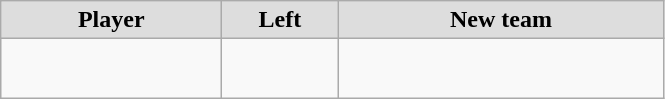<table class="wikitable" style="text-align: center">
<tr align="center"  bgcolor="#dddddd">
<td style="width:140px"><strong>Player</strong></td>
<td style="width:70px"><strong>Left</strong></td>
<td style="width:210px"><strong>New team</strong></td>
</tr>
<tr style="height:40px">
<td></td>
<td style="font-size: 80%"></td>
<td></td>
</tr>
</table>
